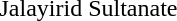<table - valign=top>
<tr>
<td colspan=100% style="text-align:left"><br> Jalayirid Sultanate</td>
</tr>
</table>
